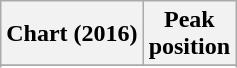<table class="wikitable plainrowheaders sortable">
<tr>
<th>Chart (2016)</th>
<th>Peak <br> position</th>
</tr>
<tr>
</tr>
<tr>
</tr>
<tr>
</tr>
<tr>
</tr>
<tr>
</tr>
<tr>
</tr>
<tr>
</tr>
<tr>
</tr>
</table>
